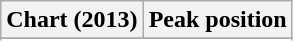<table class="wikitable sortable" border="1">
<tr>
<th>Chart (2013)</th>
<th>Peak position</th>
</tr>
<tr>
</tr>
<tr>
</tr>
</table>
